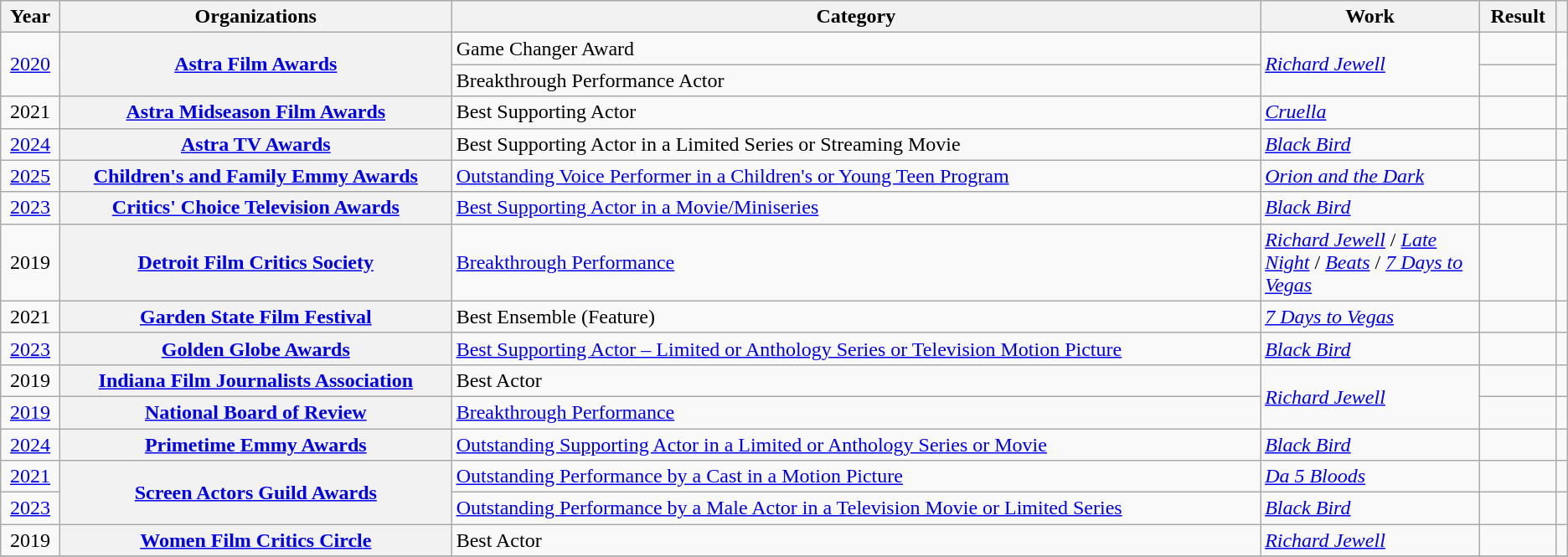<table class= "wikitable plainrowheaders sortable">
<tr>
<th scope="col">Year</th>
<th scope="col" width="25%">Organizations</th>
<th scope="col">Category</th>
<th scope="col" Width=14%>Work</th>
<th scope="col">Result</th>
<th scope="col" class="unsortable"></th>
</tr>
<tr>
<td rowspan="2" align="center"><a href='#'>2020</a></td>
<th rowspan="2" scope="row"><a href='#'>Astra Film Awards</a></th>
<td>Game Changer Award</td>
<td rowspan="2"><em><a href='#'>Richard Jewell</a></em></td>
<td></td>
<td align="center" rowspan="2"></td>
</tr>
<tr>
<td>Breakthrough Performance Actor</td>
<td></td>
</tr>
<tr>
<td align="center">2021</td>
<th scope="row"><a href='#'>Astra Midseason Film Awards</a></th>
<td>Best Supporting Actor</td>
<td><em><a href='#'>Cruella</a></em></td>
<td></td>
<td align="center"></td>
</tr>
<tr>
<td align="center"><a href='#'>2024</a></td>
<th scope="row"><a href='#'>Astra TV Awards</a></th>
<td>Best Supporting Actor in a Limited Series or Streaming Movie</td>
<td><em><a href='#'>Black Bird</a></em></td>
<td></td>
<td align="center"></td>
</tr>
<tr>
<td align="center"><a href='#'>2025</a></td>
<th scope="row"><a href='#'>Children's and Family Emmy Awards</a></th>
<td><a href='#'>Outstanding Voice Performer in a Children's or Young Teen Program</a></td>
<td><em><a href='#'>Orion and the Dark</a></em></td>
<td></td>
<td align="center"></td>
</tr>
<tr>
<td align="center"><a href='#'>2023</a></td>
<th scope="row"><a href='#'>Critics' Choice Television Awards</a></th>
<td><a href='#'>Best Supporting Actor in a Movie/Miniseries</a></td>
<td><em><a href='#'>Black Bird</a></em></td>
<td></td>
<td align="center"></td>
</tr>
<tr>
<td align="center">2019</td>
<th scope="row"><a href='#'>Detroit Film Critics Society</a></th>
<td><a href='#'>Breakthrough Performance</a></td>
<td><em><a href='#'>Richard Jewell</a></em> / <em><a href='#'>Late Night</a></em> / <em><a href='#'>Beats</a></em> / <em><a href='#'>7 Days to Vegas</a></em></td>
<td></td>
<td align="center"></td>
</tr>
<tr>
<td align="center">2021</td>
<th scope="row"><a href='#'>Garden State Film Festival</a></th>
<td>Best Ensemble (Feature)</td>
<td><em><a href='#'>7 Days to Vegas</a></em></td>
<td></td>
<td align="center"></td>
</tr>
<tr>
<td align="center"><a href='#'>2023</a></td>
<th scope="row"><a href='#'>Golden Globe Awards</a></th>
<td><a href='#'>Best Supporting Actor – Limited or Anthology Series or Television Motion Picture</a></td>
<td><em><a href='#'>Black Bird</a></em></td>
<td></td>
<td align="center"></td>
</tr>
<tr>
<td align="center">2019</td>
<th scope="row"><a href='#'>Indiana Film Journalists Association</a></th>
<td>Best Actor</td>
<td rowspan="2"><em><a href='#'>Richard Jewell</a></em></td>
<td></td>
<td align="center"></td>
</tr>
<tr>
<td align="center"><a href='#'>2019</a></td>
<th scope="row"><a href='#'>National Board of Review</a></th>
<td><a href='#'>Breakthrough Performance</a></td>
<td></td>
<td align="center"></td>
</tr>
<tr>
<td align="center"><a href='#'>2024</a></td>
<th scope="row"><a href='#'>Primetime Emmy Awards</a></th>
<td><a href='#'>Outstanding Supporting Actor in a Limited or Anthology Series or Movie</a></td>
<td><em><a href='#'>Black Bird</a></em></td>
<td></td>
<td align="center"></td>
</tr>
<tr>
<td align="center"><a href='#'>2021</a></td>
<th rowspan="2" scope="row"><a href='#'>Screen Actors Guild Awards</a></th>
<td><a href='#'>Outstanding Performance by a Cast in a Motion Picture</a></td>
<td><em><a href='#'>Da 5 Bloods</a></em></td>
<td></td>
<td align="center"></td>
</tr>
<tr>
<td align="center"><a href='#'>2023</a></td>
<td><a href='#'>Outstanding Performance by a Male Actor in a Television Movie or Limited Series</a></td>
<td><em><a href='#'>Black Bird</a></em></td>
<td></td>
<td align="center"></td>
</tr>
<tr>
<td align="center">2019</td>
<th scope="row"><a href='#'>Women Film Critics Circle</a></th>
<td>Best Actor</td>
<td><em><a href='#'>Richard Jewell</a></em></td>
<td></td>
<td align="center"></td>
</tr>
<tr>
</tr>
</table>
